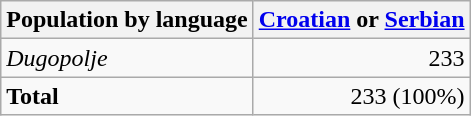<table class="wikitable sortable">
<tr>
<th>Population by language</th>
<th><a href='#'>Croatian</a> or <a href='#'>Serbian</a></th>
</tr>
<tr>
<td><em>Dugopolje</em></td>
<td align="right">233</td>
</tr>
<tr>
<td><strong>Total</strong></td>
<td align="right">233 (100%)</td>
</tr>
</table>
